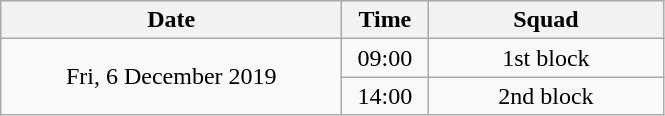<table class = "wikitable" style="text-align:center;">
<tr>
<th width=220>Date</th>
<th width=50>Time</th>
<th width=150>Squad</th>
</tr>
<tr>
<td rowspan=2>Fri, 6 December 2019</td>
<td>09:00</td>
<td>1st block</td>
</tr>
<tr>
<td>14:00</td>
<td>2nd block</td>
</tr>
</table>
